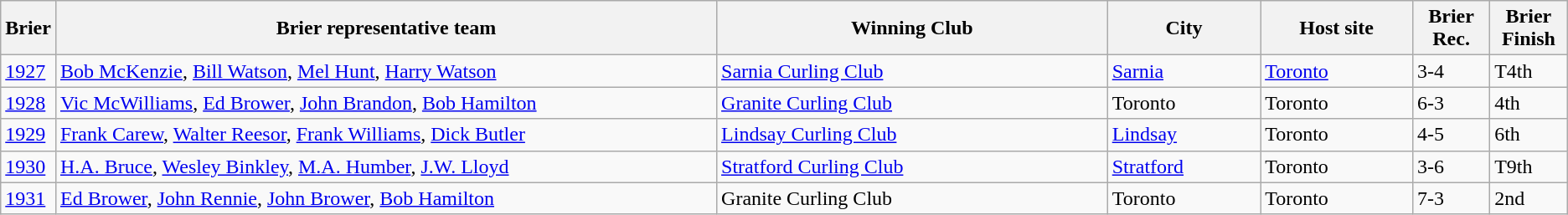<table class="wikitable">
<tr>
<th>Brier</th>
<th width="44%">Brier representative team</th>
<th width="26%">Winning Club</th>
<th width="10%">City</th>
<th width="10%">Host site</th>
<th width="5%">Brier <br> Rec.</th>
<th width="5%">Brier Finish</th>
</tr>
<tr>
<td><a href='#'>1927</a></td>
<td><a href='#'>Bob McKenzie</a>, <a href='#'>Bill Watson</a>, <a href='#'>Mel Hunt</a>, <a href='#'>Harry Watson</a></td>
<td><a href='#'>Sarnia Curling Club</a></td>
<td><a href='#'>Sarnia</a></td>
<td><a href='#'>Toronto</a></td>
<td>3-4</td>
<td>T4th</td>
</tr>
<tr>
<td><a href='#'>1928</a></td>
<td><a href='#'>Vic McWilliams</a>, <a href='#'>Ed Brower</a>, <a href='#'>John Brandon</a>, <a href='#'>Bob Hamilton</a></td>
<td><a href='#'>Granite Curling Club</a></td>
<td>Toronto</td>
<td>Toronto</td>
<td>6-3</td>
<td>4th</td>
</tr>
<tr>
<td><a href='#'>1929</a></td>
<td><a href='#'>Frank Carew</a>, <a href='#'>Walter Reesor</a>, <a href='#'>Frank Williams</a>, <a href='#'>Dick Butler</a></td>
<td><a href='#'>Lindsay Curling Club</a></td>
<td><a href='#'>Lindsay</a></td>
<td>Toronto</td>
<td>4-5</td>
<td>6th</td>
</tr>
<tr>
<td><a href='#'>1930</a></td>
<td><a href='#'>H.A. Bruce</a>, <a href='#'>Wesley Binkley</a>, <a href='#'>M.A. Humber</a>, <a href='#'>J.W. Lloyd</a></td>
<td><a href='#'>Stratford Curling Club</a></td>
<td><a href='#'>Stratford</a></td>
<td>Toronto</td>
<td>3-6</td>
<td>T9th</td>
</tr>
<tr>
<td><a href='#'>1931</a></td>
<td><a href='#'>Ed Brower</a>, <a href='#'>John Rennie</a>, <a href='#'>John Brower</a>, <a href='#'>Bob Hamilton</a></td>
<td>Granite Curling Club</td>
<td>Toronto</td>
<td>Toronto</td>
<td>7-3</td>
<td>2nd</td>
</tr>
</table>
